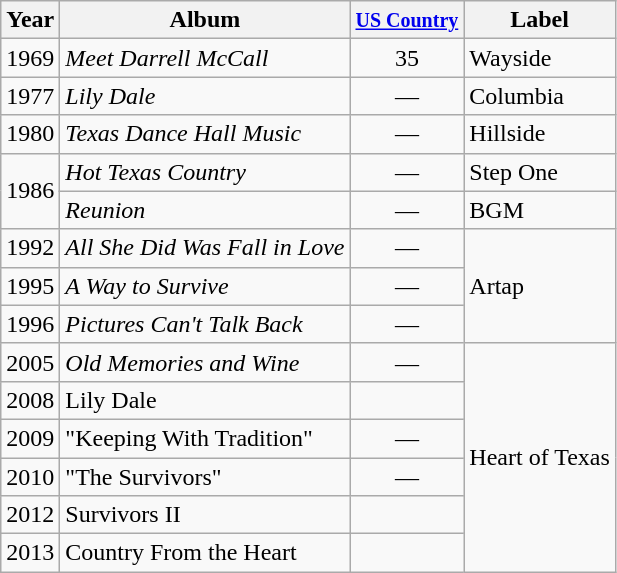<table class="wikitable">
<tr>
<th>Year</th>
<th>Album</th>
<th><small><a href='#'>US Country</a></small></th>
<th>Label</th>
</tr>
<tr>
<td>1969</td>
<td><em>Meet Darrell McCall</em></td>
<td align="center">35</td>
<td>Wayside</td>
</tr>
<tr>
<td>1977</td>
<td><em>Lily Dale</em></td>
<td align="center">—</td>
<td>Columbia</td>
</tr>
<tr>
<td>1980</td>
<td><em>Texas Dance Hall Music</em></td>
<td align="center">—</td>
<td>Hillside</td>
</tr>
<tr>
<td rowspan="2">1986</td>
<td><em>Hot Texas Country</em></td>
<td align="center">—</td>
<td>Step One</td>
</tr>
<tr>
<td><em>Reunion</em></td>
<td align="center">—</td>
<td>BGM</td>
</tr>
<tr>
<td>1992</td>
<td><em>All She Did Was Fall in Love</em></td>
<td align="center">—</td>
<td rowspan="3">Artap</td>
</tr>
<tr>
<td>1995</td>
<td><em>A Way to Survive</em></td>
<td align="center">—</td>
</tr>
<tr>
<td>1996</td>
<td><em>Pictures Can't Talk Back</em></td>
<td align="center">—</td>
</tr>
<tr>
<td>2005</td>
<td><em>Old Memories and Wine</em></td>
<td align="center">—</td>
<td rowspan="6">Heart of Texas</td>
</tr>
<tr>
<td>2008</td>
<td>Lily Dale</td>
<td></td>
</tr>
<tr>
<td>2009</td>
<td>"Keeping With Tradition"</td>
<td align="center">—</td>
</tr>
<tr>
<td>2010</td>
<td>"The Survivors"</td>
<td align="center">—</td>
</tr>
<tr>
<td>2012</td>
<td>Survivors II</td>
<td></td>
</tr>
<tr>
<td>2013</td>
<td>Country From the Heart</td>
<td></td>
</tr>
</table>
